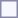<table style="border:1px solid #8888aa; background-color:#f7f8ff; padding:5px; font-size:95%; margin: 0px 12px 12px 0px;">
</table>
